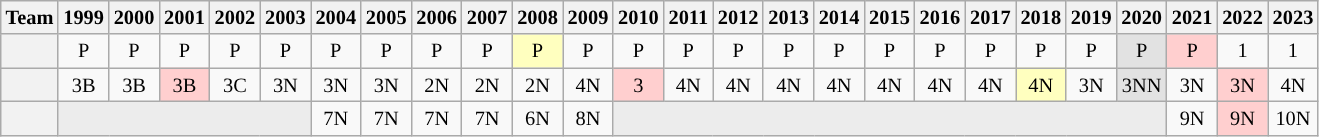<table class="wikitable" style="font-size:85%; text-align:center;">
<tr>
<th scope="col">Team</th>
<th scope="col">1999</th>
<th scope="col">2000</th>
<th scope="col">2001</th>
<th scope="col">2002</th>
<th scope="col">2003</th>
<th scope="col">2004</th>
<th scope="col">2005</th>
<th scope="col">2006</th>
<th scope="col">2007</th>
<th scope="col">2008</th>
<th scope="col">2009</th>
<th scope="col">2010</th>
<th scope="col">2011</th>
<th scope="col">2012</th>
<th scope="col">2013</th>
<th scope="col">2014</th>
<th scope="col">2015</th>
<th scope="col">2016</th>
<th scope="col">2017</th>
<th scope="col">2018</th>
<th scope="col">2019</th>
<th scope="col">2020</th>
<th scope="col">2021</th>
<th scope="col">2022</th>
<th scope="col">2023</th>
</tr>
<tr>
<th scope="row"></th>
<td>P</td>
<td>P</td>
<td>P</td>
<td>P</td>
<td>P</td>
<td>P</td>
<td>P</td>
<td>P</td>
<td>P</td>
<td bgcolor="#ffffbf">P</td>
<td>P</td>
<td>P</td>
<td>P</td>
<td>P</td>
<td>P</td>
<td>P</td>
<td>P</td>
<td>P</td>
<td>P</td>
<td>P</td>
<td>P</td>
<td bgcolor="#e2e2e2">P</td>
<td bgcolor="#ffcfcf">P</td>
<td>1</td>
<td>1</td>
</tr>
<tr>
<th scope="row"></th>
<td>3B</td>
<td>3B</td>
<td bgcolor="#ffcfcf">3B</td>
<td>3C</td>
<td>3N</td>
<td>3N</td>
<td>3N</td>
<td>2N</td>
<td>2N</td>
<td>2N</td>
<td>4N</td>
<td bgcolor="#ffcfcf">3</td>
<td>4N</td>
<td>4N</td>
<td>4N</td>
<td>4N</td>
<td>4N</td>
<td>4N</td>
<td>4N</td>
<td bgcolor="#ffffbf">4N</td>
<td>3N</td>
<td bgcolor="#e2e2e2">3NN</td>
<td>3N</td>
<td bgcolor="#ffcfcf">3N</td>
<td>4N</td>
</tr>
<tr>
<th scope="row"></th>
<td bgcolor="#ececec" colspan="5"></td>
<td>7N</td>
<td>7N</td>
<td>7N</td>
<td>7N</td>
<td>6N</td>
<td>8N</td>
<td bgcolor="#ececec" colspan="11"></td>
<td>9N</td>
<td bgcolor="#ffcfcf">9N</td>
<td>10N</td>
</tr>
</table>
